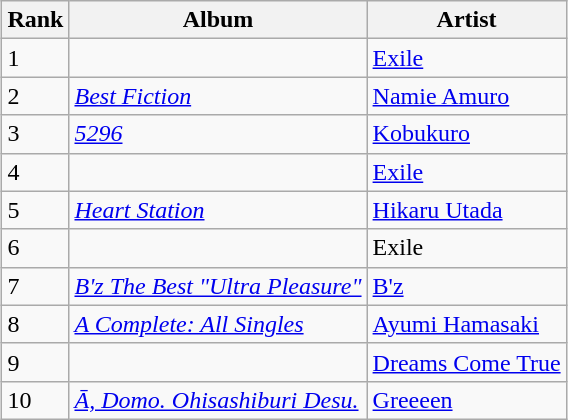<table class="wikitable sortable" style="margin:auto; margin:auto;">
<tr>
<th>Rank</th>
<th>Album</th>
<th>Artist</th>
</tr>
<tr>
<td>1</td>
<td></td>
<td><a href='#'>Exile</a></td>
</tr>
<tr>
<td>2</td>
<td><em><a href='#'>Best Fiction</a></em></td>
<td><a href='#'>Namie Amuro</a></td>
</tr>
<tr>
<td>3</td>
<td><em><a href='#'>5296</a></em></td>
<td><a href='#'>Kobukuro</a></td>
</tr>
<tr>
<td>4</td>
<td></td>
<td><a href='#'>Exile</a></td>
</tr>
<tr>
<td>5</td>
<td><em><a href='#'>Heart Station</a></em></td>
<td><a href='#'>Hikaru Utada</a></td>
</tr>
<tr>
<td>6</td>
<td></td>
<td>Exile</td>
</tr>
<tr>
<td>7</td>
<td><em><a href='#'>B'z The Best "Ultra Pleasure"</a></em></td>
<td><a href='#'>B'z</a></td>
</tr>
<tr>
<td>8</td>
<td><em><a href='#'>A Complete: All Singles</a></em></td>
<td><a href='#'>Ayumi Hamasaki</a></td>
</tr>
<tr>
<td>9</td>
<td></td>
<td><a href='#'>Dreams Come True</a></td>
</tr>
<tr>
<td>10</td>
<td><em><a href='#'>Ā, Domo. Ohisashiburi Desu.</a></em></td>
<td><a href='#'>Greeeen</a></td>
</tr>
</table>
